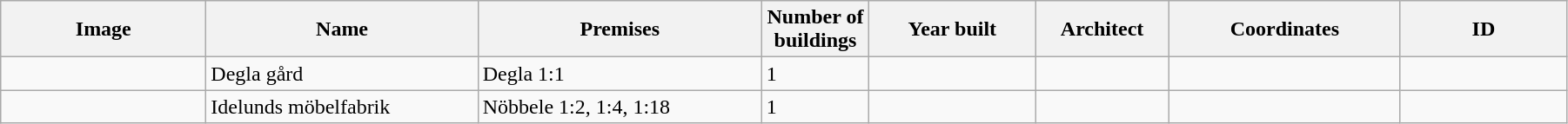<table class="wikitable" width="95%">
<tr>
<th width="150">Image</th>
<th>Name</th>
<th>Premises</th>
<th width="75">Number of<br>buildings</th>
<th width="120">Year built</th>
<th>Architect</th>
<th width="170">Coordinates</th>
<th width="120">ID</th>
</tr>
<tr>
<td></td>
<td>Degla gård</td>
<td>Degla 1:1</td>
<td>1</td>
<td></td>
<td></td>
<td></td>
<td></td>
</tr>
<tr>
<td></td>
<td>Idelunds möbelfabrik</td>
<td>Nöbbele 1:2, 1:4, 1:18</td>
<td>1</td>
<td></td>
<td></td>
<td></td>
<td></td>
</tr>
</table>
